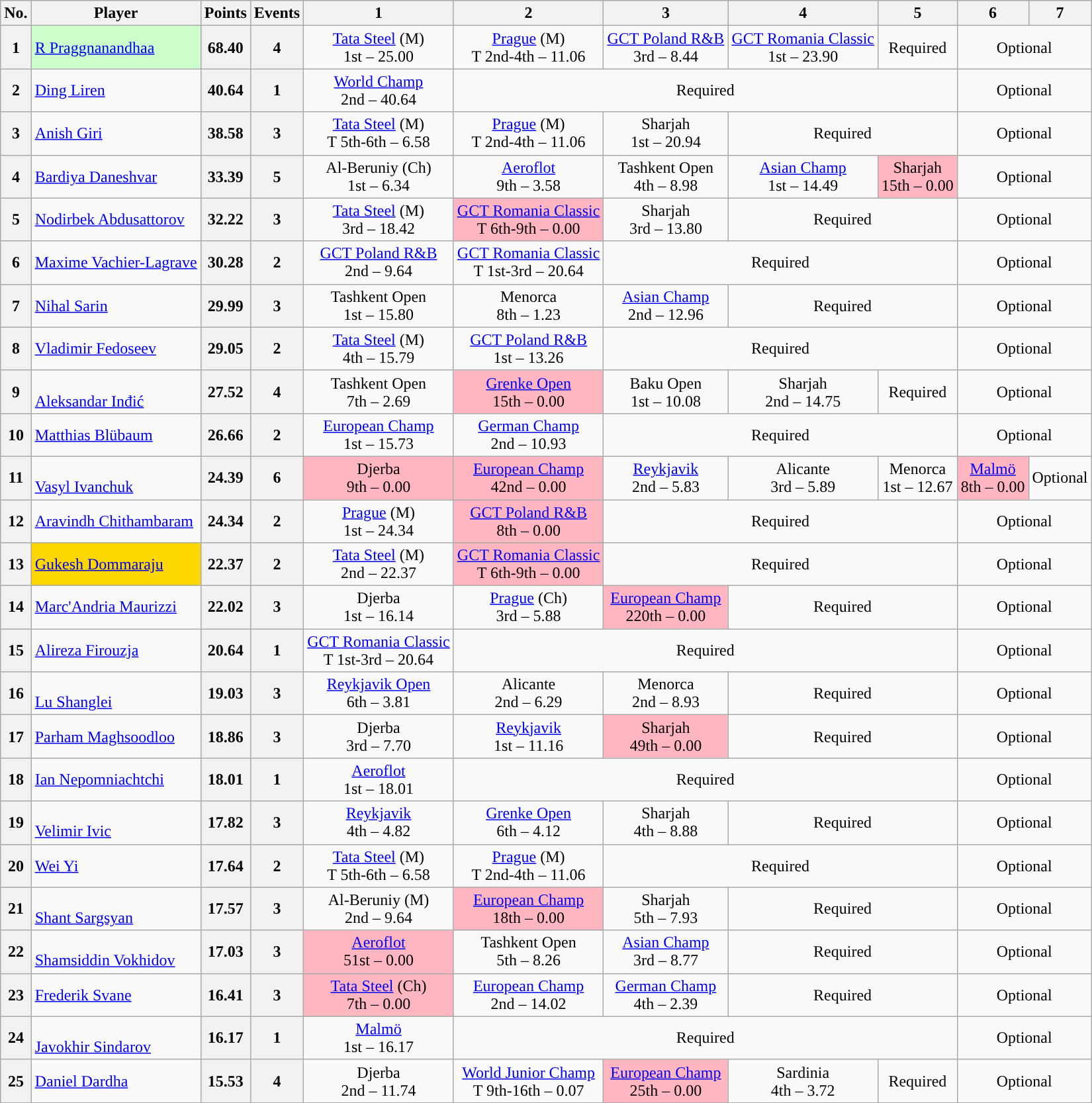<table class="wikitable" style="text-align:center">
<tr>
<th>No.</th>
<th>Player</th>
<th>Points</th>
<th>Events</th>
<th>1</th>
<th>2</th>
<th>3</th>
<th>4</th>
<th>5</th>
<th>6</th>
<th>7</th>
</tr>
<tr>
<th>1</th>
<td style="text-align:left;background:#ccffcc"> <a href='#'>R Praggnanandhaa</a></td>
<th>68.40</th>
<th>4</th>
<td> <a href='#'>Tata Steel</a> (M)<br><span>1st – 25.00</span></td>
<td> <a href='#'>Prague</a> (M)<br><span>T 2nd-4th – 11.06 <br></span></td>
<td> <a href='#'>GCT Poland R&B</a> <br><span>3rd – 8.44 <br></span></td>
<td> <a href='#'>GCT Romania Classic</a> <br><span>1st – 23.90 <br></span></td>
<td colspan="1">Required</td>
<td colspan="2">Optional</td>
</tr>
<tr>
<th>2</th>
<td style="text-align:left;"> <a href='#'>Ding Liren</a></td>
<th>40.64</th>
<th>1</th>
<td> <a href='#'>World Champ</a><br><span>2nd – 40.64</span></td>
<td colspan="4">Required</td>
<td colspan="2">Optional</td>
</tr>
<tr>
<th>3</th>
<td style="text-align:left"> <a href='#'>Anish Giri</a></td>
<th>38.58</th>
<th>3</th>
<td> <a href='#'>Tata Steel</a> (M)<br><span>T 5th-6th – 6.58<br></span></td>
<td> <a href='#'>Prague</a> (M)<br><span>T 2nd-4th – 11.06<br></span></td>
<td> Sharjah <br><span>1st – 20.94<br></span></td>
<td colspan="2">Required</td>
<td colspan="2">Optional</td>
</tr>
<tr>
<th>4</th>
<td style="text-align:left"> <a href='#'>Bardiya Daneshvar</a></td>
<th>33.39</th>
<th>5</th>
<td> Al-Beruniy (Ch)<br><span>1st – 6.34</span></td>
<td> <a href='#'>Aeroflot</a><br><span>9th – 3.58</span></td>
<td> Tashkent Open<br><span>4th – 8.98</span></td>
<td> <a href='#'>Asian Champ</a><br><span>1st – 14.49<br></span></td>
<td style="background:#ffb6c1"> Sharjah <br><span>15th – 0.00<br></span></td>
<td colspan="2">Optional</td>
</tr>
<tr>
<th>5</th>
<td style="text-align:left"> <a href='#'>Nodirbek Abdusattorov</a></td>
<th>32.22</th>
<th>3</th>
<td> <a href='#'>Tata Steel</a> (M)<br><span>3rd – 18.42</span></td>
<td style="background:#ffb6c1"> <a href='#'>GCT Romania Classic</a> <br><span>T 6th-9th – 0.00<br></span></td>
<td> Sharjah <br><span>3rd – 13.80<br></span></td>
<td colspan="2">Required</td>
<td colspan="2">Optional</td>
</tr>
<tr>
<th>6</th>
<td style="text-align:left"> <a href='#'>Maxime Vachier-Lagrave</a></td>
<th>30.28</th>
<th>2</th>
<td> <a href='#'>GCT Poland R&B</a> <br><span>2nd – 9.64 <br></span></td>
<td> <a href='#'>GCT Romania Classic</a> <br><span>T 1st-3rd – 20.64 <br></span></td>
<td colspan="3">Required</td>
<td colspan="2">Optional</td>
</tr>
<tr>
<th>7</th>
<td style="text-align:left"> <a href='#'>Nihal Sarin</a></td>
<th>29.99</th>
<th>3</th>
<td> Tashkent Open <br><span>1st – 15.80</span></td>
<td> Menorca<br><span>8th – 1.23</span></td>
<td> <a href='#'>Asian Champ</a><br><span>2nd – 12.96<br></span></td>
<td colspan="2">Required</td>
<td colspan="2">Optional</td>
</tr>
<tr>
<th>8</th>
<td style="text-align:left"> <a href='#'>Vladimir Fedoseev</a></td>
<th>29.05</th>
<th>2</th>
<td> <a href='#'>Tata Steel</a> (M)<br><span>4th – 15.79</span></td>
<td> <a href='#'>GCT Poland R&B</a> <br><span>1st – 13.26<br></span></td>
<td colspan="3">Required</td>
<td colspan="2">Optional</td>
</tr>
<tr>
<th>9</th>
<td style="text-align:left"><br> <a href='#'>Aleksandar Inđić</a></td>
<th>27.52</th>
<th>4</th>
<td> Tashkent Open <br><span>7th – 2.69</span></td>
<td style="background:#ffb6c1"> <a href='#'>Grenke Open</a><br><span>15th – 0.00</span></td>
<td> Baku Open <br><span>1st – 10.08<br></span></td>
<td> Sharjah <br><span>2nd – 14.75<br></span></td>
<td colspan="1">Required</td>
<td colspan="2">Optional</td>
</tr>
<tr>
<th>10</th>
<td style="text-align:left"> <a href='#'>Matthias Blübaum</a></td>
<th>26.66</th>
<th>2</th>
<td> <a href='#'> European Champ</a> <br><span>1st – 15.73</span></td>
<td> <a href='#'>German Champ</a><br><span>2nd – 10.93<br></span></td>
<td colspan="3">Required</td>
<td colspan="2">Optional</td>
</tr>
<tr>
<th>11</th>
<td style="text-align:left"><br> <a href='#'>Vasyl Ivanchuk</a></td>
<th>24.39</th>
<th>6</th>
<td style="background:#ffb6c1"> Djerba <br><span>9th – 0.00</span></td>
<td style="background:#ffb6c1"> <a href='#'> European Champ</a> <br><span>42nd – 0.00</span></td>
<td> <a href='#'>Reykjavik</a><br><span>2nd – 5.83</span></td>
<td> Alicante<br><span>3rd – 5.89</span></td>
<td> Menorca<br><span>1st – 12.67</span></td>
<td style="background:#ffb6c1"> <a href='#'>Malmö</a> <br><span>8th – 0.00<br></span></td>
<td colspan="1">Optional</td>
</tr>
<tr>
<th>12</th>
<td style="text-align:left"> <a href='#'>Aravindh Chithambaram</a></td>
<th>24.34</th>
<th>2</th>
<td> <a href='#'>Prague</a> (M)<br><span>1st – 24.34</span></td>
<td style="background:#ffb6c1"> <a href='#'>GCT Poland R&B</a> <br><span>8th – 0.00<br></span></td>
<td colspan="3">Required</td>
<td colspan="2">Optional</td>
</tr>
<tr>
<th>13</th>
<td style="text-align:left;background:gold"> <a href='#'>Gukesh Dommaraju</a></td>
<th>22.37</th>
<th>2</th>
<td> <a href='#'>Tata Steel</a> (M)<br><span>2nd – 22.37</span></td>
<td style="background:#ffb6c1"> <a href='#'>GCT Romania Classic</a> <br><span>T 6th-9th – 0.00<br></span></td>
<td colspan="3">Required</td>
<td colspan="2">Optional</td>
</tr>
<tr>
<th>14</th>
<td style="text-align:left"> <a href='#'>Marc'Andria Maurizzi</a></td>
<th>22.02</th>
<th>3</th>
<td> Djerba<br><span>1st – 16.14</span></td>
<td> <a href='#'>Prague</a> (Ch)<br><span>3rd – 5.88</span></td>
<td style="background:#ffb6c1"> <a href='#'> European Champ</a> <br><span>220th – 0.00</span></td>
<td colspan="2">Required</td>
<td colspan="2">Optional</td>
</tr>
<tr>
<th>15</th>
<td style="text-align:left"> <a href='#'>Alireza Firouzja</a></td>
<th>20.64</th>
<th>1</th>
<td> <a href='#'>GCT Romania Classic</a> <br><span>T 1st-3rd – 20.64 <br></span></td>
<td colspan="4">Required</td>
<td colspan="2">Optional</td>
</tr>
<tr>
<th>16</th>
<td style="text-align:left"><br> <a href='#'>Lu Shanglei</a></td>
<th>19.03</th>
<th>3</th>
<td> <a href='#'>Reykjavik Open</a><br><span>6th – 3.81</span></td>
<td> Alicante<br><span>2nd – 6.29</span></td>
<td> Menorca<br><span>2nd – 8.93</span></td>
<td colspan="2">Required</td>
<td colspan="2">Optional</td>
</tr>
<tr>
<th>17</th>
<td style="text-align:left"> <a href='#'>Parham Maghsoodloo</a></td>
<th>18.86</th>
<th>3</th>
<td> Djerba<br><span>3rd – 7.70</span></td>
<td> <a href='#'>Reykjavik</a> <br><span>1st – 11.16</span></td>
<td style="background:#ffb6c1"> Sharjah <br><span>49th – 0.00<br></span></td>
<td colspan="2">Required</td>
<td colspan="2">Optional</td>
</tr>
<tr>
<th>18</th>
<td style="text-align:left"> <a href='#'>Ian Nepomniachtchi</a></td>
<th>18.01</th>
<th>1</th>
<td> <a href='#'>Aeroflot</a><br><span>1st – 18.01</span></td>
<td colspan="4">Required</td>
<td colspan="2">Optional</td>
</tr>
<tr>
<th>19</th>
<td style="text-align:left"><br> <a href='#'>Velimir Ivic</a></td>
<th>17.82</th>
<th>3</th>
<td> <a href='#'>Reykjavik</a> <br><span>4th – 4.82</span></td>
<td> <a href='#'>Grenke Open</a><br><span>6th – 4.12</span></td>
<td> Sharjah <br><span>4th – 8.88<br></span></td>
<td colspan="2">Required</td>
<td colspan="2">Optional</td>
</tr>
<tr>
<th>20</th>
<td style="text-align:left"> <a href='#'>Wei Yi</a></td>
<th>17.64</th>
<th>2</th>
<td> <a href='#'>Tata Steel</a> (M)<br><span>T 5th-6th – 6.58<br></span></td>
<td> <a href='#'>Prague</a> (M)<br><span>T 2nd-4th – 11.06<br></span></td>
<td colspan="3">Required</td>
<td colspan="2">Optional</td>
</tr>
<tr>
<th>21</th>
<td style="text-align:left"><br> <a href='#'>Shant Sargsyan</a></td>
<th>17.57</th>
<th>3</th>
<td> Al-Beruniy (M)<br><span>2nd – 9.64</span></td>
<td style="background:#ffb6c1"> <a href='#'> European Champ</a> <br><span>18th – 0.00</span></td>
<td> Sharjah<br><span>5th – 7.93</span></td>
<td colspan="2">Required</td>
<td colspan="2">Optional</td>
</tr>
<tr>
<th>22</th>
<td style="text-align:left"><br> <a href='#'>Shamsiddin Vokhidov</a></td>
<th>17.03</th>
<th>3</th>
<td style="background:#ffb6c1"> <a href='#'>Aeroflot</a><br><span>51st – 0.00</span></td>
<td> Tashkent Open<br><span>5th – 8.26</span></td>
<td> <a href='#'>Asian Champ</a><br><span>3rd – 8.77 <br></span></td>
<td colspan="2">Required</td>
<td colspan="2">Optional</td>
</tr>
<tr>
<th>23</th>
<td style="text-align:left"> <a href='#'>Frederik Svane</a></td>
<th>16.41</th>
<th>3</th>
<td style="background:#ffb6c1"> <a href='#'>Tata Steel</a> (Ch)<br><span>7th – 0.00<br></span></td>
<td> <a href='#'> European Champ</a> <br><span>2nd – 14.02</span></td>
<td> <a href='#'>German Champ</a><br><span>4th – 2.39<br></span></td>
<td colspan="2">Required</td>
<td colspan="2">Optional</td>
</tr>
<tr>
<th>24</th>
<td style="text-align:left"><br> <a href='#'>Javokhir Sindarov</a></td>
<th>16.17</th>
<th>1</th>
<td> <a href='#'>Malmö</a><br><span>1st – 16.17</span></td>
<td colspan="4">Required</td>
<td colspan="2">Optional</td>
</tr>
<tr>
<th>25</th>
<td style="text-align:left"> <a href='#'>Daniel Dardha</a></td>
<th>15.53</th>
<th>4</th>
<td> Djerba<br><span>2nd – 11.74</span></td>
<td> <a href='#'>World Junior Champ</a><br><span>T 9th-16th – 0.07<br></span></td>
<td style="background:#ffb6c1"> <a href='#'> European Champ</a> <br><span>25th – 0.00</span></td>
<td> Sardinia <br><span>4th – 3.72</span></td>
<td colspan="1">Required</td>
<td colspan="2">Optional</td>
</tr>
<tr>
</tr>
</table>
